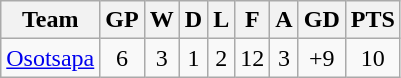<table class="wikitable" style="text-align:center;">
<tr>
<th>Team</th>
<th>GP</th>
<th>W</th>
<th>D</th>
<th>L</th>
<th>F</th>
<th>A</th>
<th>GD</th>
<th>PTS</th>
</tr>
<tr style="">
<td><a href='#'>Osotsapa</a></td>
<td>6</td>
<td>3</td>
<td>1</td>
<td>2</td>
<td>12</td>
<td>3</td>
<td>+9</td>
<td>10</td>
</tr>
</table>
